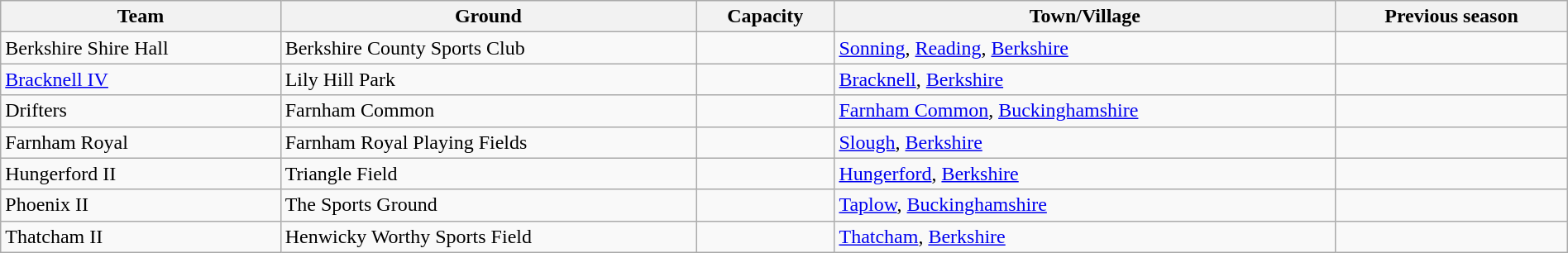<table class="wikitable sortable" width=100%>
<tr>
<th>Team</th>
<th>Ground</th>
<th>Capacity</th>
<th>Town/Village</th>
<th>Previous season</th>
</tr>
<tr>
<td>Berkshire Shire Hall</td>
<td>Berkshire County Sports Club</td>
<td></td>
<td><a href='#'>Sonning</a>, <a href='#'>Reading</a>, <a href='#'>Berkshire</a></td>
<td></td>
</tr>
<tr>
<td><a href='#'>Bracknell IV</a></td>
<td>Lily Hill Park</td>
<td></td>
<td><a href='#'>Bracknell</a>, <a href='#'>Berkshire</a></td>
<td></td>
</tr>
<tr>
<td>Drifters</td>
<td>Farnham Common</td>
<td></td>
<td><a href='#'>Farnham Common</a>, <a href='#'>Buckinghamshire</a></td>
<td></td>
</tr>
<tr>
<td>Farnham Royal</td>
<td>Farnham Royal Playing Fields</td>
<td></td>
<td><a href='#'>Slough</a>, <a href='#'>Berkshire</a></td>
<td></td>
</tr>
<tr>
<td>Hungerford II</td>
<td>Triangle Field</td>
<td></td>
<td><a href='#'>Hungerford</a>, <a href='#'>Berkshire</a></td>
<td></td>
</tr>
<tr>
<td>Phoenix II</td>
<td>The Sports Ground</td>
<td></td>
<td><a href='#'>Taplow</a>, <a href='#'>Buckinghamshire</a></td>
<td></td>
</tr>
<tr>
<td>Thatcham II</td>
<td>Henwicky Worthy Sports Field</td>
<td></td>
<td><a href='#'>Thatcham</a>, <a href='#'>Berkshire</a></td>
<td></td>
</tr>
</table>
